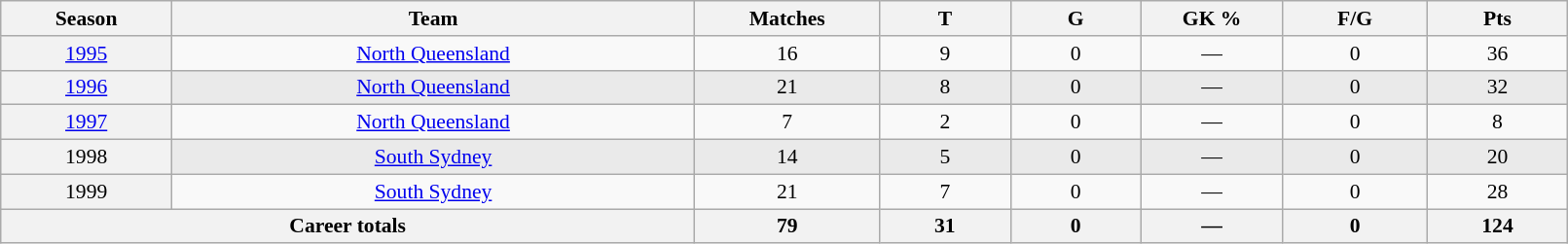<table class="wikitable sortable"  style="font-size:90%; text-align:center; width:85%;">
<tr>
<th width=2%>Season</th>
<th width=8%>Team</th>
<th width=2%>Matches</th>
<th width=2%>T</th>
<th width=2%>G</th>
<th width=2%>GK %</th>
<th width=2%>F/G</th>
<th width=2%>Pts</th>
</tr>
<tr>
<th scope="row" style="text-align:center; font-weight:normal"><a href='#'>1995</a></th>
<td style="text-align:center;"> <a href='#'>North Queensland</a></td>
<td>16</td>
<td>9</td>
<td>0</td>
<td>—</td>
<td>0</td>
<td>36</td>
</tr>
<tr style="background-color: #EAEAEA">
<th scope="row" style="text-align:center; font-weight:normal"><a href='#'>1996</a></th>
<td style="text-align:center;"> <a href='#'>North Queensland</a></td>
<td>21</td>
<td>8</td>
<td>0</td>
<td>—</td>
<td>0</td>
<td>32</td>
</tr>
<tr>
<th scope="row" style="text-align:center; font-weight:normal"><a href='#'>1997</a></th>
<td style="text-align:center;"> <a href='#'>North Queensland</a></td>
<td>7</td>
<td>2</td>
<td>0</td>
<td>—</td>
<td>0</td>
<td>8</td>
</tr>
<tr style="background-color: #EAEAEA">
<th scope="row" style="text-align:center; font-weight:normal">1998</th>
<td style="text-align:center;"> <a href='#'>South Sydney</a></td>
<td>14</td>
<td>5</td>
<td>0</td>
<td>—</td>
<td>0</td>
<td>20</td>
</tr>
<tr>
<th scope="row" style="text-align:center; font-weight:normal">1999</th>
<td style="text-align:center;"> <a href='#'>South Sydney</a></td>
<td>21</td>
<td>7</td>
<td>0</td>
<td>—</td>
<td>0</td>
<td>28</td>
</tr>
<tr class="sortbottom">
<th colspan=2>Career totals</th>
<th>79</th>
<th>31</th>
<th>0</th>
<th>—</th>
<th>0</th>
<th>124</th>
</tr>
</table>
